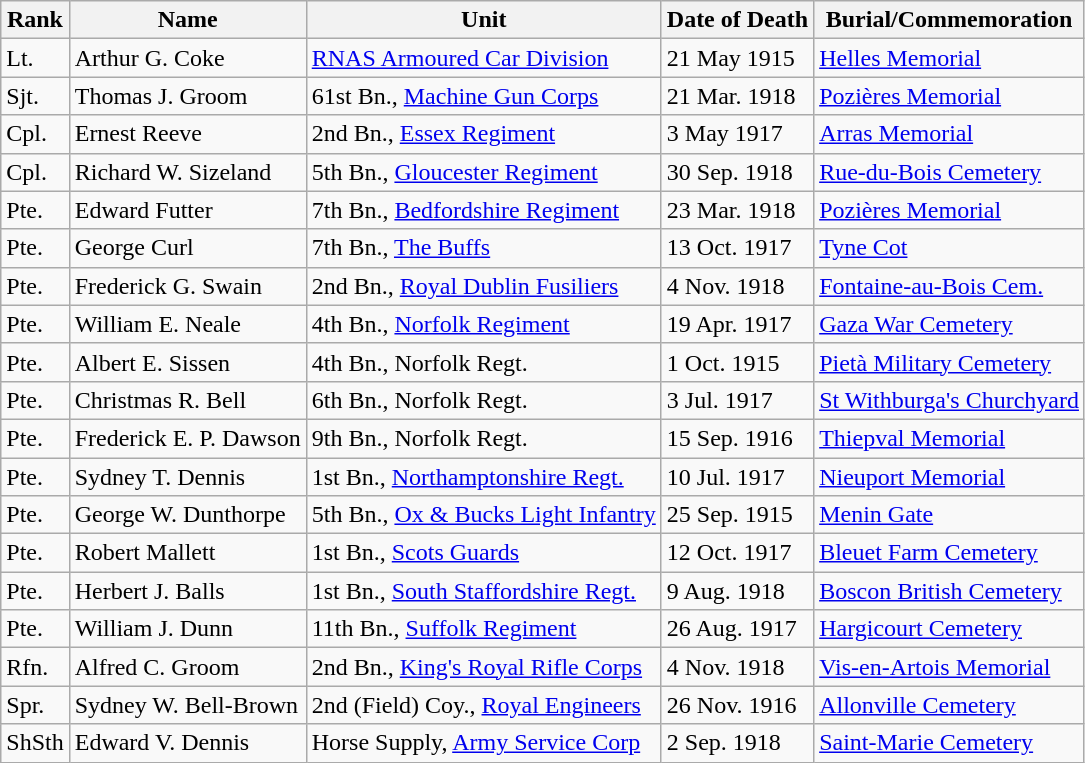<table class="wikitable">
<tr>
<th>Rank</th>
<th>Name</th>
<th>Unit</th>
<th>Date of Death</th>
<th>Burial/Commemoration</th>
</tr>
<tr>
<td>Lt.</td>
<td>Arthur G. Coke</td>
<td><a href='#'>RNAS Armoured Car Division</a></td>
<td>21 May 1915</td>
<td><a href='#'>Helles Memorial</a></td>
</tr>
<tr>
<td>Sjt.</td>
<td>Thomas J. Groom</td>
<td>61st Bn., <a href='#'>Machine Gun Corps</a></td>
<td>21 Mar. 1918</td>
<td><a href='#'>Pozières Memorial</a></td>
</tr>
<tr>
<td>Cpl.</td>
<td>Ernest Reeve</td>
<td>2nd Bn., <a href='#'>Essex Regiment</a></td>
<td>3 May 1917</td>
<td><a href='#'>Arras Memorial</a></td>
</tr>
<tr>
<td>Cpl.</td>
<td>Richard W. Sizeland</td>
<td>5th Bn., <a href='#'>Gloucester Regiment</a></td>
<td>30 Sep. 1918</td>
<td><a href='#'>Rue-du-Bois Cemetery</a></td>
</tr>
<tr>
<td>Pte.</td>
<td>Edward Futter</td>
<td>7th Bn., <a href='#'>Bedfordshire Regiment</a></td>
<td>23 Mar. 1918</td>
<td><a href='#'>Pozières Memorial</a></td>
</tr>
<tr>
<td>Pte.</td>
<td>George Curl</td>
<td>7th Bn., <a href='#'>The Buffs</a></td>
<td>13 Oct. 1917</td>
<td><a href='#'>Tyne Cot</a></td>
</tr>
<tr>
<td>Pte.</td>
<td>Frederick G. Swain</td>
<td>2nd Bn., <a href='#'>Royal Dublin Fusiliers</a></td>
<td>4 Nov. 1918</td>
<td><a href='#'>Fontaine-au-Bois Cem.</a></td>
</tr>
<tr>
<td>Pte.</td>
<td>William E. Neale</td>
<td>4th Bn., <a href='#'>Norfolk Regiment</a></td>
<td>19 Apr. 1917</td>
<td><a href='#'>Gaza War Cemetery</a></td>
</tr>
<tr>
<td>Pte.</td>
<td>Albert E. Sissen</td>
<td>4th Bn., Norfolk Regt.</td>
<td>1 Oct. 1915</td>
<td><a href='#'>Pietà Military Cemetery</a></td>
</tr>
<tr>
<td>Pte.</td>
<td>Christmas R. Bell</td>
<td>6th Bn., Norfolk Regt.</td>
<td>3 Jul. 1917</td>
<td><a href='#'>St Withburga's Churchyard</a></td>
</tr>
<tr>
<td>Pte.</td>
<td>Frederick E. P. Dawson</td>
<td>9th Bn., Norfolk Regt.</td>
<td>15 Sep. 1916</td>
<td><a href='#'>Thiepval Memorial</a></td>
</tr>
<tr>
<td>Pte.</td>
<td>Sydney T. Dennis</td>
<td>1st Bn., <a href='#'>Northamptonshire Regt.</a></td>
<td>10 Jul. 1917</td>
<td><a href='#'>Nieuport Memorial</a></td>
</tr>
<tr>
<td>Pte.</td>
<td>George W. Dunthorpe</td>
<td>5th Bn., <a href='#'>Ox & Bucks Light Infantry</a></td>
<td>25 Sep. 1915</td>
<td><a href='#'>Menin Gate</a></td>
</tr>
<tr>
<td>Pte.</td>
<td>Robert Mallett</td>
<td>1st Bn., <a href='#'>Scots Guards</a></td>
<td>12 Oct. 1917</td>
<td><a href='#'>Bleuet Farm Cemetery</a></td>
</tr>
<tr>
<td>Pte.</td>
<td>Herbert J. Balls</td>
<td>1st Bn., <a href='#'>South Staffordshire Regt.</a></td>
<td>9 Aug. 1918</td>
<td><a href='#'>Boscon British Cemetery</a></td>
</tr>
<tr>
<td>Pte.</td>
<td>William J. Dunn</td>
<td>11th Bn., <a href='#'>Suffolk Regiment</a></td>
<td>26 Aug. 1917</td>
<td><a href='#'>Hargicourt Cemetery</a></td>
</tr>
<tr>
<td>Rfn.</td>
<td>Alfred C. Groom</td>
<td>2nd Bn., <a href='#'>King's Royal Rifle Corps</a></td>
<td>4 Nov. 1918</td>
<td><a href='#'>Vis-en-Artois Memorial</a></td>
</tr>
<tr>
<td>Spr.</td>
<td>Sydney W. Bell-Brown</td>
<td>2nd (Field) Coy., <a href='#'>Royal Engineers</a></td>
<td>26 Nov. 1916</td>
<td><a href='#'>Allonville Cemetery</a></td>
</tr>
<tr>
<td>ShSth</td>
<td>Edward V. Dennis</td>
<td>Horse Supply, <a href='#'>Army Service Corp</a></td>
<td>2 Sep. 1918</td>
<td><a href='#'>Saint-Marie Cemetery</a></td>
</tr>
</table>
